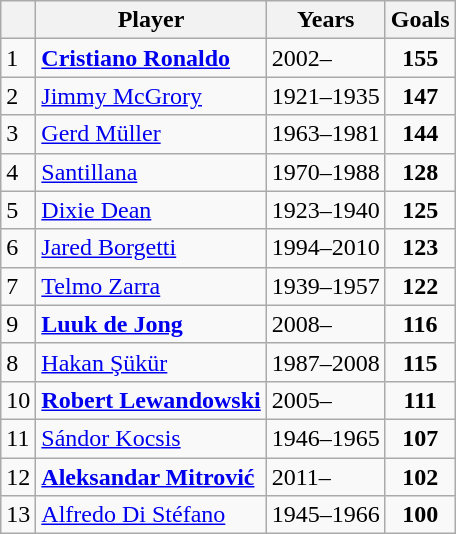<table class="wikitable sortable" style="text-align:leftErkin dth:70%;">
<tr>
<th></th>
<th>Player</th>
<th>Years</th>
<th>Goals</th>
</tr>
<tr>
<td>1</td>
<td> <strong><a href='#'>Cristiano Ronaldo</a></strong></td>
<td>2002–</td>
<td style="text-align:center;"><strong>155</strong></td>
</tr>
<tr>
<td>2</td>
<td> <a href='#'>Jimmy McGrory</a></td>
<td>1921–1935</td>
<td style="text-align:center;"><strong>147</strong></td>
</tr>
<tr>
<td>3</td>
<td> <a href='#'>Gerd Müller</a></td>
<td>1963–1981</td>
<td style="text-align:center;"><strong>144</strong></td>
</tr>
<tr>
<td>4</td>
<td> <a href='#'>Santillana</a></td>
<td>1970–1988</td>
<td style="text-align:center;"><strong>128</strong></td>
</tr>
<tr>
<td>5</td>
<td> <a href='#'>Dixie Dean</a></td>
<td>1923–1940</td>
<td style="text-align:center;"><strong>125</strong></td>
</tr>
<tr>
<td>6</td>
<td> <a href='#'>Jared Borgetti</a></td>
<td>1994–2010</td>
<td style="text-align:center;"><strong>123</strong></td>
</tr>
<tr>
<td>7</td>
<td> <a href='#'>Telmo Zarra</a></td>
<td>1939–1957</td>
<td style="text-align:center;"><strong>122</strong></td>
</tr>
<tr>
<td>9</td>
<td> <strong><a href='#'>Luuk de Jong</a></strong></td>
<td>2008–</td>
<td style="text-align:center;"><strong>116</strong></td>
</tr>
<tr>
<td>8</td>
<td> <a href='#'>Hakan Şükür</a></td>
<td>1987–2008</td>
<td style="text-align:center;"><strong>115</strong></td>
</tr>
<tr>
<td>10</td>
<td> <strong><a href='#'>Robert Lewandowski</a></strong></td>
<td>2005–</td>
<td style="text-align:center;"><strong>111</strong></td>
</tr>
<tr>
<td>11</td>
<td> <a href='#'>Sándor Kocsis</a></td>
<td>1946–1965</td>
<td style="text-align:center;"><strong>107</strong></td>
</tr>
<tr>
<td>12</td>
<td> <strong><a href='#'>Aleksandar Mitrović</a></strong></td>
<td>2011–</td>
<td style="text-align:center;"><strong>102</strong></td>
</tr>
<tr>
<td>13</td>
<td> <a href='#'>Alfredo Di Stéfano</a></td>
<td>1945–1966</td>
<td style="text-align:center;" rowspan=2><strong>100</strong></td>
</tr>
</table>
